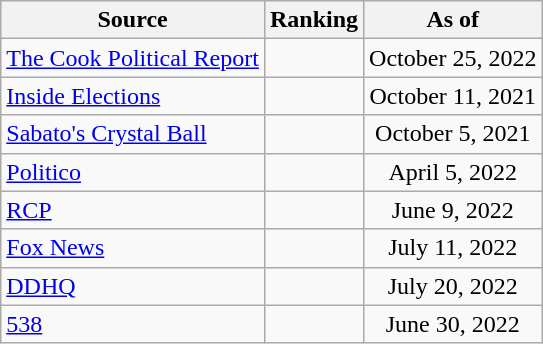<table class="wikitable" style="text-align:center">
<tr>
<th>Source</th>
<th>Ranking</th>
<th>As of</th>
</tr>
<tr>
<td align=left><a href='#'>The Cook Political Report</a></td>
<td></td>
<td>October 25, 2022</td>
</tr>
<tr>
<td align=left><a href='#'>Inside Elections</a></td>
<td></td>
<td>October 11, 2021</td>
</tr>
<tr>
<td align=left><a href='#'>Sabato's Crystal Ball</a></td>
<td></td>
<td>October 5, 2021</td>
</tr>
<tr>
<td align="left"><a href='#'>Politico</a></td>
<td></td>
<td>April 5, 2022</td>
</tr>
<tr>
<td align="left"><a href='#'>RCP</a></td>
<td></td>
<td>June 9, 2022</td>
</tr>
<tr>
<td align=left><a href='#'>Fox News</a></td>
<td></td>
<td>July 11, 2022</td>
</tr>
<tr>
<td align="left"><a href='#'>DDHQ</a></td>
<td></td>
<td>July 20, 2022</td>
</tr>
<tr>
<td align="left"><a href='#'>538</a></td>
<td></td>
<td>June 30, 2022</td>
</tr>
</table>
